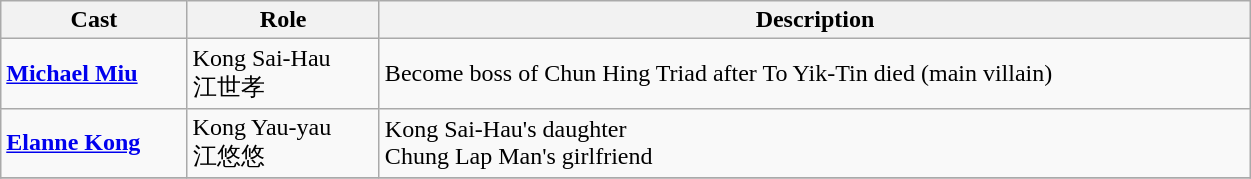<table class="wikitable" width="66%">
<tr>
<th>Cast</th>
<th>Role</th>
<th>Description</th>
</tr>
<tr>
<td><strong><a href='#'>Michael Miu</a></strong></td>
<td>Kong Sai-Hau<br>江世孝</td>
<td>Become boss of Chun Hing Triad after To Yik-Tin died (main villain)</td>
</tr>
<tr>
<td><strong><a href='#'>Elanne Kong</a></strong></td>
<td>Kong Yau-yau<br>江悠悠</td>
<td>Kong Sai-Hau's daughter <br> Chung Lap Man's girlfriend</td>
</tr>
<tr>
</tr>
</table>
